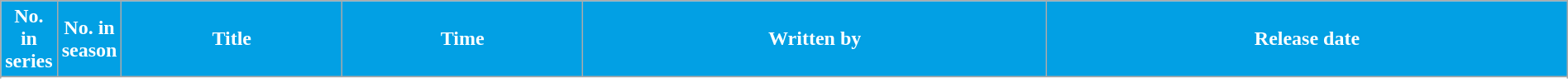<table class="wikitable plainrowheaders" style="width:100%; margin-right:0;">
<tr>
<th style="background:#02A0E4; color:#fff; width:3%;">No. in<br>series</th>
<th style="background:#02A0E4; color:#fff; width:3%;">No. in<br>season</th>
<th style="background:#02A0E4; color:#fff;">Title</th>
<th style="background:#02A0E4; color:#fff;">Time</th>
<th style="background:#02A0E4; color:#fff;">Written by</th>
<th style="background:#02A0E4; color:#fff;">Release date</th>
</tr>
<tr>
</tr>
<tr>
</tr>
<tr>
</tr>
<tr>
</tr>
<tr>
</tr>
<tr>
</tr>
<tr>
</tr>
<tr>
</tr>
<tr>
</tr>
<tr>
</tr>
</table>
